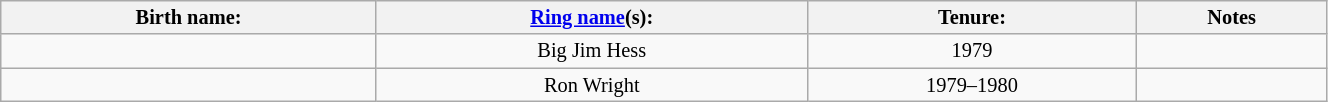<table class="sortable wikitable" style="font-size:85%; text-align:center; width:70%;">
<tr>
<th>Birth name:</th>
<th><a href='#'>Ring name</a>(s):</th>
<th>Tenure:</th>
<th>Notes</th>
</tr>
<tr>
<td></td>
<td>Big Jim Hess</td>
<td sort>1979</td>
<td></td>
</tr>
<tr>
<td></td>
<td>Ron Wright</td>
<td sort>1979–1980</td>
<td></td>
</tr>
</table>
